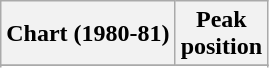<table class="wikitable sortable plainrowheaders">
<tr>
<th>Chart (1980-81)</th>
<th>Peak<br>position</th>
</tr>
<tr>
</tr>
<tr>
</tr>
</table>
